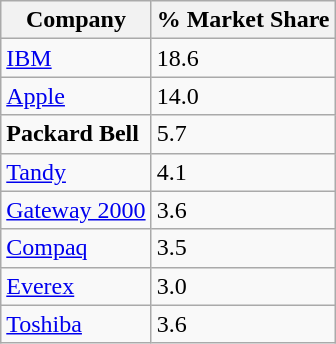<table class="wikitable floatright">
<tr>
<th>Company</th>
<th>% Market Share</th>
</tr>
<tr>
<td><a href='#'>IBM</a></td>
<td>18.6</td>
</tr>
<tr>
<td><a href='#'>Apple</a></td>
<td>14.0</td>
</tr>
<tr>
<td><strong>Packard Bell</strong></td>
<td>5.7</td>
</tr>
<tr>
<td><a href='#'>Tandy</a></td>
<td>4.1</td>
</tr>
<tr>
<td><a href='#'>Gateway 2000</a></td>
<td>3.6</td>
</tr>
<tr>
<td><a href='#'>Compaq</a></td>
<td>3.5</td>
</tr>
<tr>
<td><a href='#'>Everex</a></td>
<td>3.0</td>
</tr>
<tr>
<td><a href='#'>Toshiba</a></td>
<td>3.6</td>
</tr>
</table>
